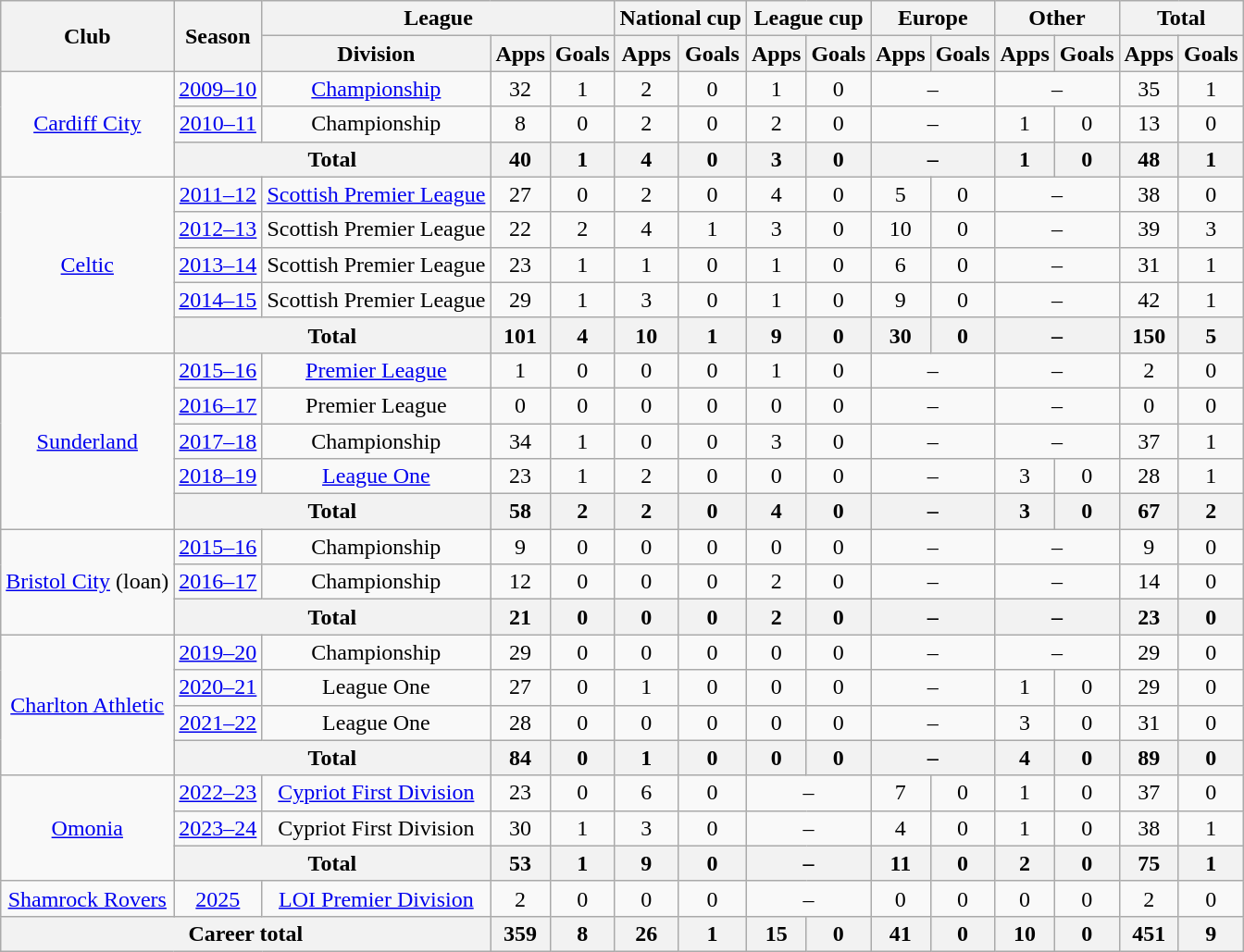<table class="wikitable" style="font-size:100%; text-align:center">
<tr>
<th rowspan=2>Club</th>
<th rowspan=2>Season</th>
<th colspan=3>League</th>
<th colspan=2>National cup</th>
<th colspan=2>League cup</th>
<th colspan=2>Europe</th>
<th colspan=2>Other</th>
<th colspan=2>Total</th>
</tr>
<tr>
<th>Division</th>
<th>Apps</th>
<th>Goals</th>
<th>Apps</th>
<th>Goals</th>
<th>Apps</th>
<th>Goals</th>
<th>Apps</th>
<th>Goals</th>
<th>Apps</th>
<th>Goals</th>
<th>Apps</th>
<th>Goals</th>
</tr>
<tr>
<td rowspan="3"><a href='#'>Cardiff City</a></td>
<td><a href='#'>2009–10</a></td>
<td><a href='#'>Championship</a></td>
<td>32</td>
<td>1</td>
<td>2</td>
<td>0</td>
<td>1</td>
<td>0</td>
<td colspan=2>–</td>
<td colspan=2>–</td>
<td>35</td>
<td>1</td>
</tr>
<tr>
<td><a href='#'>2010–11</a></td>
<td>Championship</td>
<td>8</td>
<td>0</td>
<td>2</td>
<td>0</td>
<td>2</td>
<td>0</td>
<td colspan=2>–</td>
<td>1</td>
<td>0</td>
<td>13</td>
<td>0</td>
</tr>
<tr>
<th colspan="2">Total</th>
<th>40</th>
<th>1</th>
<th>4</th>
<th>0</th>
<th>3</th>
<th>0</th>
<th colspan=2>–</th>
<th>1</th>
<th>0</th>
<th>48</th>
<th>1</th>
</tr>
<tr>
<td rowspan="5"><a href='#'>Celtic</a></td>
<td><a href='#'>2011–12</a></td>
<td><a href='#'>Scottish Premier League</a></td>
<td>27</td>
<td>0</td>
<td>2</td>
<td>0</td>
<td>4</td>
<td>0</td>
<td>5</td>
<td>0</td>
<td colspan=2>–</td>
<td>38</td>
<td>0</td>
</tr>
<tr>
<td><a href='#'>2012–13</a></td>
<td>Scottish Premier League</td>
<td>22</td>
<td>2</td>
<td>4</td>
<td>1</td>
<td>3</td>
<td>0</td>
<td>10</td>
<td>0</td>
<td colspan=2>–</td>
<td>39</td>
<td>3</td>
</tr>
<tr>
<td><a href='#'>2013–14</a></td>
<td>Scottish Premier League</td>
<td>23</td>
<td>1</td>
<td>1</td>
<td>0</td>
<td>1</td>
<td>0</td>
<td>6</td>
<td>0</td>
<td colspan=2>–</td>
<td>31</td>
<td>1</td>
</tr>
<tr>
<td><a href='#'>2014–15</a></td>
<td>Scottish Premier League</td>
<td>29</td>
<td>1</td>
<td>3</td>
<td>0</td>
<td>1</td>
<td>0</td>
<td>9</td>
<td>0</td>
<td colspan=2>–</td>
<td>42</td>
<td>1</td>
</tr>
<tr>
<th colspan="2">Total</th>
<th>101</th>
<th>4</th>
<th>10</th>
<th>1</th>
<th>9</th>
<th>0</th>
<th>30</th>
<th>0</th>
<th colspan=2>–</th>
<th>150</th>
<th>5</th>
</tr>
<tr>
<td rowspan="5"><a href='#'>Sunderland</a></td>
<td><a href='#'>2015–16</a></td>
<td><a href='#'>Premier League</a></td>
<td>1</td>
<td>0</td>
<td>0</td>
<td>0</td>
<td>1</td>
<td>0</td>
<td colspan=2>–</td>
<td colspan=2>–</td>
<td>2</td>
<td>0</td>
</tr>
<tr>
<td><a href='#'>2016–17</a></td>
<td>Premier League</td>
<td>0</td>
<td>0</td>
<td>0</td>
<td>0</td>
<td>0</td>
<td>0</td>
<td colspan=2>–</td>
<td colspan=2>–</td>
<td>0</td>
<td>0</td>
</tr>
<tr>
<td><a href='#'>2017–18</a></td>
<td>Championship</td>
<td>34</td>
<td>1</td>
<td>0</td>
<td>0</td>
<td>3</td>
<td>0</td>
<td colspan=2>–</td>
<td colspan=2>–</td>
<td>37</td>
<td>1</td>
</tr>
<tr>
<td><a href='#'>2018–19</a></td>
<td><a href='#'>League One</a></td>
<td>23</td>
<td>1</td>
<td>2</td>
<td>0</td>
<td>0</td>
<td>0</td>
<td colspan=2>–</td>
<td>3</td>
<td>0</td>
<td>28</td>
<td>1</td>
</tr>
<tr>
<th colspan="2">Total</th>
<th>58</th>
<th>2</th>
<th>2</th>
<th>0</th>
<th>4</th>
<th>0</th>
<th colspan=2>–</th>
<th>3</th>
<th>0</th>
<th>67</th>
<th>2</th>
</tr>
<tr>
<td rowspan="3"><a href='#'>Bristol City</a> (loan)</td>
<td><a href='#'>2015–16</a></td>
<td>Championship</td>
<td>9</td>
<td>0</td>
<td>0</td>
<td>0</td>
<td>0</td>
<td>0</td>
<td colspan=2>–</td>
<td colspan=2>–</td>
<td>9</td>
<td>0</td>
</tr>
<tr>
<td><a href='#'>2016–17</a></td>
<td>Championship</td>
<td>12</td>
<td>0</td>
<td>0</td>
<td>0</td>
<td>2</td>
<td>0</td>
<td colspan=2>–</td>
<td colspan=2>–</td>
<td>14</td>
<td>0</td>
</tr>
<tr>
<th colspan="2">Total</th>
<th>21</th>
<th>0</th>
<th>0</th>
<th>0</th>
<th>2</th>
<th>0</th>
<th colspan=2>–</th>
<th colspan=2>–</th>
<th>23</th>
<th>0</th>
</tr>
<tr>
<td rowspan="4"><a href='#'>Charlton Athletic</a></td>
<td><a href='#'>2019–20</a></td>
<td>Championship</td>
<td>29</td>
<td>0</td>
<td>0</td>
<td>0</td>
<td>0</td>
<td>0</td>
<td colspan=2>–</td>
<td colspan=2>–</td>
<td>29</td>
<td>0</td>
</tr>
<tr>
<td><a href='#'>2020–21</a></td>
<td>League One</td>
<td>27</td>
<td>0</td>
<td>1</td>
<td>0</td>
<td>0</td>
<td>0</td>
<td colspan=2>–</td>
<td>1</td>
<td>0</td>
<td>29</td>
<td>0</td>
</tr>
<tr>
<td><a href='#'>2021–22</a></td>
<td>League One</td>
<td>28</td>
<td>0</td>
<td>0</td>
<td>0</td>
<td>0</td>
<td>0</td>
<td colspan=2>–</td>
<td>3</td>
<td>0</td>
<td>31</td>
<td>0</td>
</tr>
<tr>
<th colspan="2">Total</th>
<th>84</th>
<th>0</th>
<th>1</th>
<th>0</th>
<th>0</th>
<th>0</th>
<th colspan=2>–</th>
<th>4</th>
<th>0</th>
<th>89</th>
<th>0</th>
</tr>
<tr>
<td rowspan="3"><a href='#'>Omonia</a></td>
<td><a href='#'>2022–23</a></td>
<td><a href='#'>Cypriot First Division</a></td>
<td>23</td>
<td>0</td>
<td>6</td>
<td>0</td>
<td colspan=2>–</td>
<td>7</td>
<td>0</td>
<td>1</td>
<td>0</td>
<td>37</td>
<td>0</td>
</tr>
<tr>
<td><a href='#'>2023–24</a></td>
<td>Cypriot First Division</td>
<td>30</td>
<td>1</td>
<td>3</td>
<td>0</td>
<td colspan=2>–</td>
<td>4</td>
<td>0</td>
<td>1</td>
<td>0</td>
<td>38</td>
<td>1</td>
</tr>
<tr>
<th colspan="2">Total</th>
<th>53</th>
<th>1</th>
<th>9</th>
<th>0</th>
<th colspan=2>–</th>
<th>11</th>
<th>0</th>
<th>2</th>
<th>0</th>
<th>75</th>
<th>1</th>
</tr>
<tr>
<td><a href='#'>Shamrock Rovers</a></td>
<td><a href='#'>2025</a></td>
<td><a href='#'>LOI Premier Division</a></td>
<td>2</td>
<td>0</td>
<td>0</td>
<td>0</td>
<td colspan=2>–</td>
<td>0</td>
<td>0</td>
<td>0</td>
<td>0</td>
<td>2</td>
<td>0</td>
</tr>
<tr>
<th colspan="3">Career total</th>
<th>359</th>
<th>8</th>
<th>26</th>
<th>1</th>
<th>15</th>
<th>0</th>
<th>41</th>
<th>0</th>
<th>10</th>
<th>0</th>
<th>451</th>
<th>9</th>
</tr>
</table>
